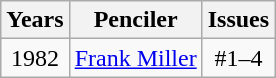<table class="wikitable">
<tr>
<th>Years</th>
<th>Penciler</th>
<th>Issues</th>
</tr>
<tr>
<td align="center">1982</td>
<td align="center"><a href='#'>Frank Miller</a></td>
<td align="center">#1–4</td>
</tr>
</table>
